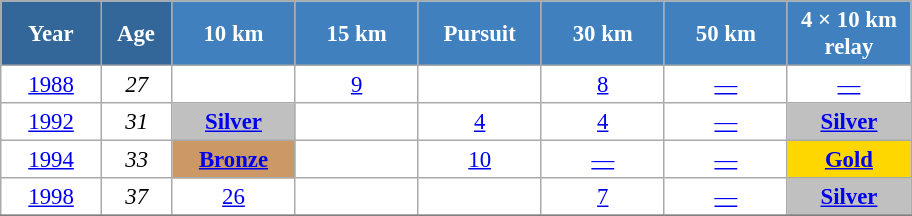<table class="wikitable" style="font-size:95%; text-align:center; border:grey solid 1px; border-collapse:collapse; background:#ffffff;">
<tr>
<th style="background-color:#369; color:white; width:60px;"> Year </th>
<th style="background-color:#369; color:white; width:40px;"> Age </th>
<th style="background-color:#4180be; color:white; width:75px;"> 10 km </th>
<th style="background-color:#4180be; color:white; width:75px;"> 15 km </th>
<th style="background-color:#4180be; color:white; width:75px;"> Pursuit </th>
<th style="background-color:#4180be; color:white; width:75px;"> 30 km </th>
<th style="background-color:#4180be; color:white; width:75px;"> 50 km </th>
<th style="background-color:#4180be; color:white; width:75px;"> 4 × 10 km <br> relay </th>
</tr>
<tr>
<td><a href='#'>1988</a></td>
<td><em>27</em></td>
<td></td>
<td><a href='#'>9</a></td>
<td></td>
<td><a href='#'>8</a></td>
<td><a href='#'>—</a></td>
<td><a href='#'>—</a></td>
</tr>
<tr>
<td><a href='#'>1992</a></td>
<td><em>31</em></td>
<td style="background:silver;"><a href='#'><strong>Silver</strong></a></td>
<td></td>
<td><a href='#'>4</a></td>
<td><a href='#'>4</a></td>
<td><a href='#'>—</a></td>
<td style="background:silver;"><a href='#'><strong>Silver</strong></a></td>
</tr>
<tr>
<td><a href='#'>1994</a></td>
<td><em>33</em></td>
<td bgcolor="cc9966"><a href='#'><strong>Bronze</strong></a></td>
<td></td>
<td><a href='#'>10</a></td>
<td><a href='#'>—</a></td>
<td><a href='#'>—</a></td>
<td style="background:gold;"><a href='#'><strong>Gold</strong></a></td>
</tr>
<tr>
<td><a href='#'>1998</a></td>
<td><em>37</em></td>
<td><a href='#'>26</a></td>
<td></td>
<td><a href='#'></a></td>
<td><a href='#'>7</a></td>
<td><a href='#'>—</a></td>
<td style="background:silver;"><a href='#'><strong>Silver</strong></a></td>
</tr>
<tr>
</tr>
</table>
